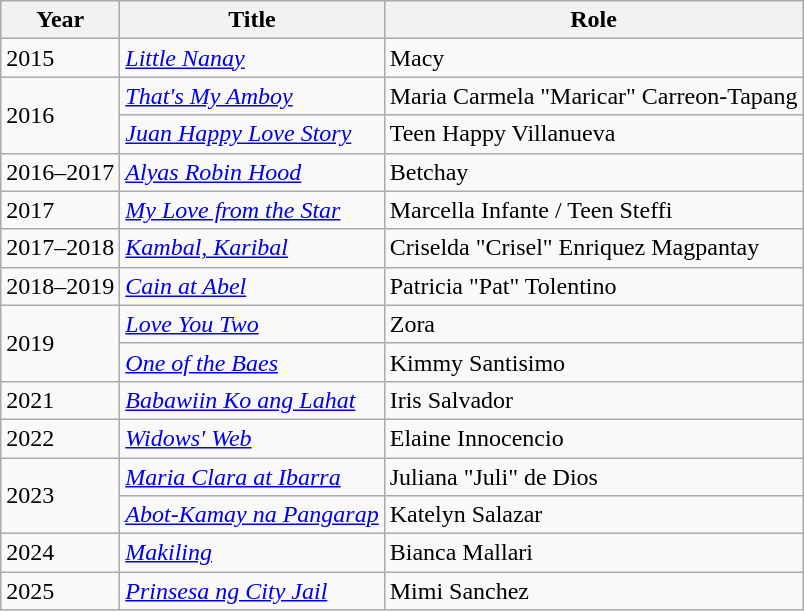<table class="wikitable sortable">
<tr>
<th>Year</th>
<th>Title</th>
<th>Role</th>
</tr>
<tr>
<td>2015</td>
<td><em><a href='#'>Little Nanay</a></em></td>
<td>Macy</td>
</tr>
<tr>
<td rowspan="2">2016</td>
<td><em><a href='#'>That's My Amboy</a></em></td>
<td>Maria Carmela "Maricar" Carreon-Tapang</td>
</tr>
<tr>
<td><em><a href='#'>Juan Happy Love Story</a></em></td>
<td>Teen Happy Villanueva</td>
</tr>
<tr>
<td>2016–2017</td>
<td><em><a href='#'>Alyas Robin Hood</a></em></td>
<td>Betchay</td>
</tr>
<tr>
<td>2017</td>
<td><em><a href='#'>My Love from the Star</a></em></td>
<td>Marcella Infante / Teen Steffi</td>
</tr>
<tr>
<td>2017–2018</td>
<td><em><a href='#'>Kambal, Karibal</a></em></td>
<td>Criselda "Crisel" Enriquez Magpantay</td>
</tr>
<tr>
<td>2018–2019</td>
<td><em><a href='#'>Cain at Abel</a></em></td>
<td>Patricia "Pat" Tolentino</td>
</tr>
<tr>
<td rowspan="2">2019</td>
<td><em><a href='#'>Love You Two</a></em></td>
<td>Zora</td>
</tr>
<tr>
<td><em><a href='#'>One of the Baes</a></em></td>
<td>Kimmy Santisimo</td>
</tr>
<tr>
<td>2021</td>
<td><em><a href='#'>Babawiin Ko ang Lahat</a></em></td>
<td>Iris Salvador</td>
</tr>
<tr>
<td>2022</td>
<td><em><a href='#'>Widows' Web</a></em></td>
<td>Elaine Innocencio</td>
</tr>
<tr>
<td rowspan="2">2023</td>
<td><em><a href='#'>Maria Clara at Ibarra</a></em></td>
<td>Juliana "Juli" de Dios</td>
</tr>
<tr>
<td><em><a href='#'>Abot-Kamay na Pangarap</a></em></td>
<td>Katelyn Salazar</td>
</tr>
<tr>
<td>2024</td>
<td><em><a href='#'>Makiling</a></em></td>
<td>Bianca Mallari</td>
</tr>
<tr>
<td>2025</td>
<td><em><a href='#'>Prinsesa ng City Jail</a></em></td>
<td>Mimi Sanchez</td>
</tr>
</table>
